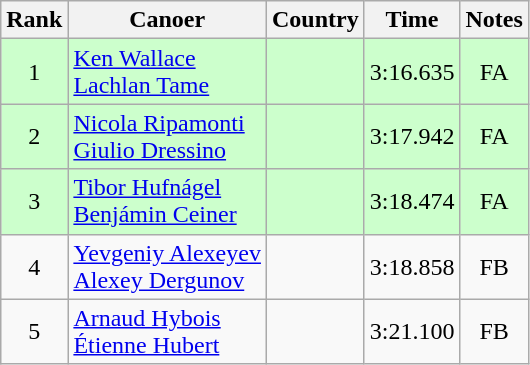<table class="wikitable" style="text-align:center;">
<tr>
<th>Rank</th>
<th>Canoer</th>
<th>Country</th>
<th>Time</th>
<th>Notes</th>
</tr>
<tr bgcolor=ccffcc>
<td>1</td>
<td align="left"><a href='#'>Ken Wallace</a><br><a href='#'>Lachlan Tame</a></td>
<td align="left"></td>
<td>3:16.635</td>
<td>FA</td>
</tr>
<tr bgcolor=ccffcc>
<td>2</td>
<td align="left"><a href='#'>Nicola Ripamonti</a><br><a href='#'>Giulio Dressino</a></td>
<td align="left"></td>
<td>3:17.942</td>
<td>FA</td>
</tr>
<tr bgcolor=ccffcc>
<td>3</td>
<td align="left"><a href='#'>Tibor Hufnágel</a><br><a href='#'>Benjámin Ceiner</a></td>
<td align="left"></td>
<td>3:18.474</td>
<td>FA</td>
</tr>
<tr>
<td>4</td>
<td align="left"><a href='#'>Yevgeniy Alexeyev</a><br><a href='#'>Alexey Dergunov</a></td>
<td align="left"></td>
<td>3:18.858</td>
<td>FB</td>
</tr>
<tr>
<td>5</td>
<td align="left"><a href='#'>Arnaud Hybois</a><br><a href='#'>Étienne Hubert</a></td>
<td align="left"></td>
<td>3:21.100</td>
<td>FB</td>
</tr>
</table>
